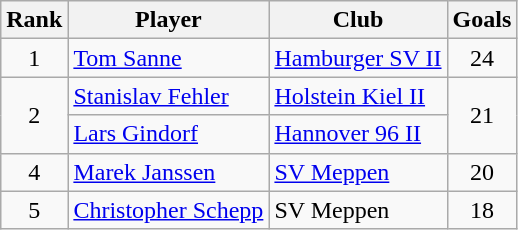<table class="wikitable" style="text-align:center">
<tr>
<th>Rank</th>
<th>Player</th>
<th>Club</th>
<th>Goals</th>
</tr>
<tr>
<td>1</td>
<td align="left"> <a href='#'>Tom Sanne</a></td>
<td align="left"><a href='#'>Hamburger SV II</a></td>
<td>24</td>
</tr>
<tr>
<td rowspan=2>2</td>
<td align="left"> <a href='#'>Stanislav Fehler</a></td>
<td align="left"><a href='#'>Holstein Kiel II</a></td>
<td rowspan=2>21</td>
</tr>
<tr>
<td align="left"> <a href='#'>Lars Gindorf</a></td>
<td align="left"><a href='#'>Hannover 96 II</a></td>
</tr>
<tr>
<td>4</td>
<td align="left"> <a href='#'>Marek Janssen</a></td>
<td align="left"><a href='#'>SV Meppen</a></td>
<td>20</td>
</tr>
<tr>
<td>5</td>
<td align="left"> <a href='#'>Christopher Schepp</a></td>
<td align="left">SV Meppen</td>
<td>18</td>
</tr>
</table>
